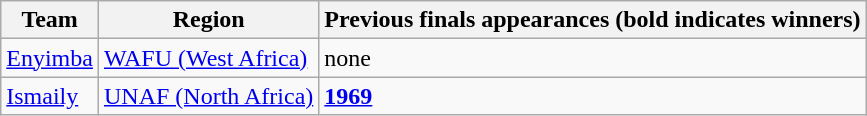<table class="wikitable">
<tr>
<th>Team</th>
<th>Region</th>
<th>Previous finals appearances (bold indicates winners)</th>
</tr>
<tr>
<td> <a href='#'>Enyimba</a></td>
<td><a href='#'>WAFU (West Africa)</a></td>
<td>none</td>
</tr>
<tr>
<td> <a href='#'>Ismaily</a></td>
<td><a href='#'>UNAF (North Africa)</a></td>
<td><strong><a href='#'>1969</a></strong></td>
</tr>
</table>
